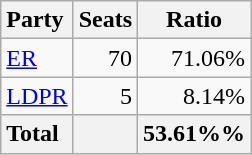<table class="wikitable sortable">
<tr>
<th style="text-align: left">Party</th>
<th>Seats</th>
<th>Ratio</th>
</tr>
<tr>
<td><a href='#'>ER</a></td>
<td style="text-align: right">70</td>
<td style="text-align: right">71.06%</td>
</tr>
<tr>
<td><a href='#'>LDPR</a></td>
<td style="text-align: right">5</td>
<td style="text-align: right">8.14%</td>
</tr>
<tr>
<th style="text-align: left">Total</th>
<th style="text-align: right"></th>
<th style="text-align: right">53.61%%</th>
</tr>
</table>
